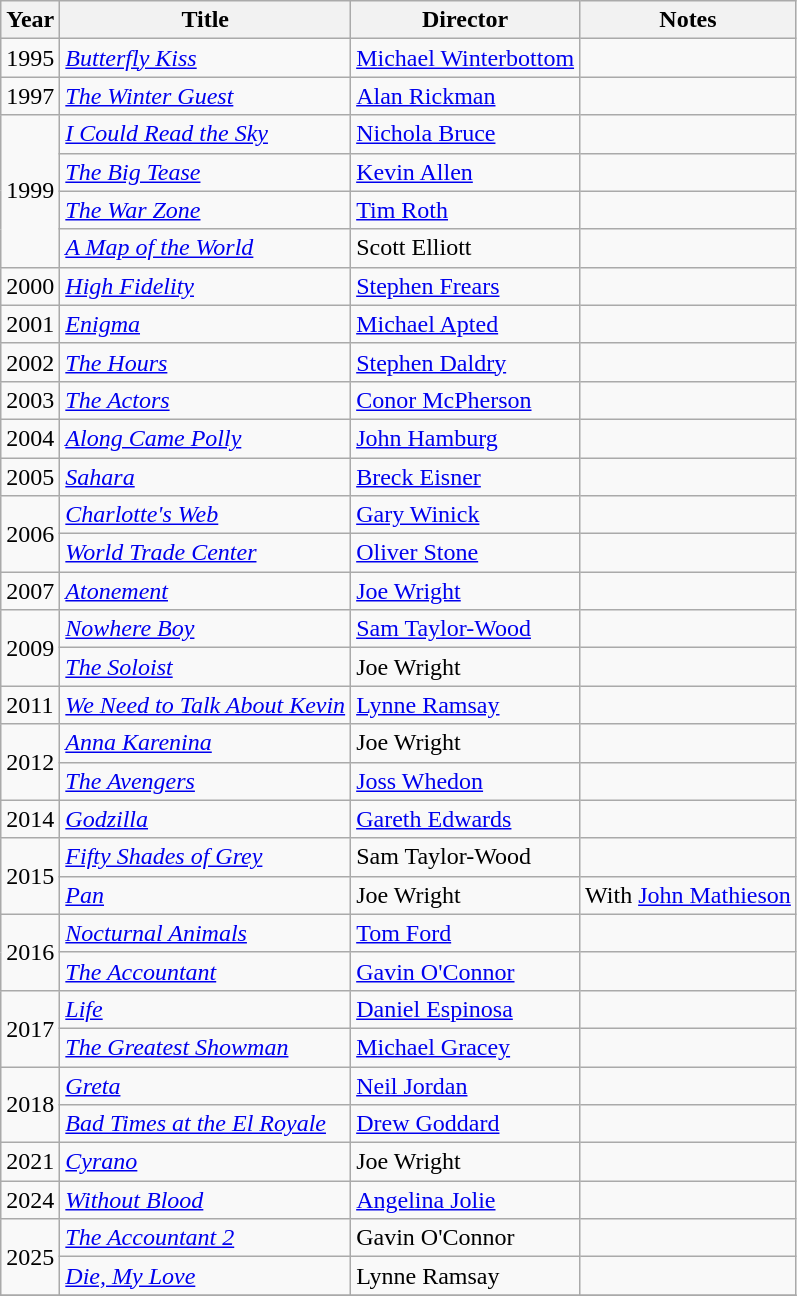<table class="wikitable">
<tr>
<th>Year</th>
<th>Title</th>
<th>Director</th>
<th>Notes</th>
</tr>
<tr>
<td>1995</td>
<td><em><a href='#'>Butterfly Kiss</a></em></td>
<td><a href='#'>Michael Winterbottom</a></td>
<td></td>
</tr>
<tr>
<td>1997</td>
<td><em><a href='#'>The Winter Guest</a></em></td>
<td><a href='#'>Alan Rickman</a></td>
<td></td>
</tr>
<tr>
<td rowspan=4>1999</td>
<td><em><a href='#'>I Could Read the Sky</a></em></td>
<td><a href='#'>Nichola Bruce</a></td>
<td></td>
</tr>
<tr>
<td><em><a href='#'>The Big Tease</a></em></td>
<td><a href='#'>Kevin Allen</a></td>
<td></td>
</tr>
<tr>
<td><em><a href='#'>The War Zone</a></em></td>
<td><a href='#'>Tim Roth</a></td>
<td></td>
</tr>
<tr>
<td><em><a href='#'>A Map of the World</a></em></td>
<td>Scott Elliott</td>
<td></td>
</tr>
<tr>
<td>2000</td>
<td><em><a href='#'>High Fidelity</a></em></td>
<td><a href='#'>Stephen Frears</a></td>
<td></td>
</tr>
<tr>
<td>2001</td>
<td><em><a href='#'>Enigma</a></em></td>
<td><a href='#'>Michael Apted</a></td>
<td></td>
</tr>
<tr>
<td>2002</td>
<td><em><a href='#'>The Hours</a></em></td>
<td><a href='#'>Stephen Daldry</a></td>
<td></td>
</tr>
<tr>
<td>2003</td>
<td><em><a href='#'>The Actors</a></em></td>
<td><a href='#'>Conor McPherson</a></td>
<td></td>
</tr>
<tr>
<td>2004</td>
<td><em><a href='#'>Along Came Polly</a></em></td>
<td><a href='#'>John Hamburg</a></td>
<td></td>
</tr>
<tr>
<td>2005</td>
<td><em><a href='#'>Sahara</a></em></td>
<td><a href='#'>Breck Eisner</a></td>
<td></td>
</tr>
<tr>
<td rowspan=2>2006</td>
<td><em><a href='#'>Charlotte's Web</a></em></td>
<td><a href='#'>Gary Winick</a></td>
<td></td>
</tr>
<tr>
<td><em><a href='#'>World Trade Center</a></em></td>
<td><a href='#'>Oliver Stone</a></td>
<td></td>
</tr>
<tr>
<td>2007</td>
<td><em><a href='#'>Atonement</a></em></td>
<td><a href='#'>Joe Wright</a></td>
<td></td>
</tr>
<tr>
<td rowspan=2>2009</td>
<td><em><a href='#'>Nowhere Boy</a></em></td>
<td><a href='#'>Sam Taylor-Wood</a></td>
<td></td>
</tr>
<tr>
<td><em><a href='#'>The Soloist</a></em></td>
<td>Joe Wright</td>
<td></td>
</tr>
<tr>
<td>2011</td>
<td><em><a href='#'>We Need to Talk About Kevin</a></em></td>
<td><a href='#'>Lynne Ramsay</a></td>
<td></td>
</tr>
<tr>
<td rowspan=2>2012</td>
<td><em><a href='#'>Anna Karenina</a></em></td>
<td>Joe Wright</td>
<td></td>
</tr>
<tr>
<td><em><a href='#'>The Avengers</a></em></td>
<td><a href='#'>Joss Whedon</a></td>
<td></td>
</tr>
<tr>
<td>2014</td>
<td><em><a href='#'>Godzilla</a></em></td>
<td><a href='#'>Gareth Edwards</a></td>
<td></td>
</tr>
<tr>
<td rowspan=2>2015</td>
<td><em><a href='#'>Fifty Shades of Grey</a></em></td>
<td>Sam Taylor-Wood</td>
<td></td>
</tr>
<tr>
<td><em><a href='#'>Pan</a></em></td>
<td>Joe Wright</td>
<td>With <a href='#'>John Mathieson</a></td>
</tr>
<tr>
<td rowspan=2>2016</td>
<td><em><a href='#'>Nocturnal Animals</a></em></td>
<td><a href='#'>Tom Ford</a></td>
<td></td>
</tr>
<tr>
<td><em><a href='#'>The Accountant</a></em></td>
<td><a href='#'>Gavin O'Connor</a></td>
<td></td>
</tr>
<tr>
<td rowspan=2>2017</td>
<td><em><a href='#'>Life</a></em></td>
<td><a href='#'>Daniel Espinosa</a></td>
<td></td>
</tr>
<tr>
<td><em><a href='#'>The Greatest Showman</a></em></td>
<td><a href='#'>Michael Gracey</a></td>
<td></td>
</tr>
<tr>
<td rowspan=2>2018</td>
<td><em><a href='#'>Greta</a></em></td>
<td><a href='#'>Neil Jordan</a></td>
<td></td>
</tr>
<tr>
<td><em><a href='#'>Bad Times at the El Royale</a></em></td>
<td><a href='#'>Drew Goddard</a></td>
<td></td>
</tr>
<tr>
<td>2021</td>
<td><em><a href='#'>Cyrano</a></em></td>
<td>Joe Wright</td>
<td></td>
</tr>
<tr>
<td>2024</td>
<td><em><a href='#'>Without Blood</a></em></td>
<td><a href='#'>Angelina Jolie</a></td>
<td></td>
</tr>
<tr>
<td rowspan=2>2025</td>
<td><em><a href='#'>The Accountant 2</a></em></td>
<td>Gavin O'Connor</td>
<td></td>
</tr>
<tr>
<td><em><a href='#'>Die, My Love</a></em></td>
<td>Lynne Ramsay</td>
<td></td>
</tr>
<tr>
</tr>
</table>
